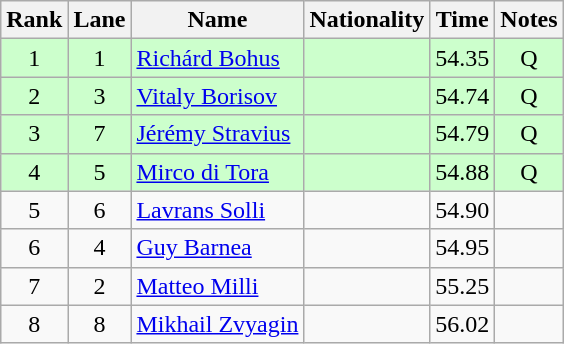<table class="wikitable sortable" style="text-align:center">
<tr>
<th>Rank</th>
<th>Lane</th>
<th>Name</th>
<th>Nationality</th>
<th>Time</th>
<th>Notes</th>
</tr>
<tr bgcolor=ccffcc>
<td>1</td>
<td>1</td>
<td align=left><a href='#'>Richárd Bohus</a></td>
<td align=left></td>
<td>54.35</td>
<td>Q</td>
</tr>
<tr bgcolor=ccffcc>
<td>2</td>
<td>3</td>
<td align=left><a href='#'>Vitaly Borisov</a></td>
<td align=left></td>
<td>54.74</td>
<td>Q</td>
</tr>
<tr bgcolor=ccffcc>
<td>3</td>
<td>7</td>
<td align=left><a href='#'>Jérémy Stravius</a></td>
<td align=left></td>
<td>54.79</td>
<td>Q</td>
</tr>
<tr bgcolor=ccffcc>
<td>4</td>
<td>5</td>
<td align=left><a href='#'>Mirco di Tora</a></td>
<td align=left></td>
<td>54.88</td>
<td>Q</td>
</tr>
<tr>
<td>5</td>
<td>6</td>
<td align=left><a href='#'>Lavrans Solli</a></td>
<td align=left></td>
<td>54.90</td>
<td></td>
</tr>
<tr>
<td>6</td>
<td>4</td>
<td align=left><a href='#'>Guy Barnea</a></td>
<td align=left></td>
<td>54.95</td>
<td></td>
</tr>
<tr>
<td>7</td>
<td>2</td>
<td align=left><a href='#'>Matteo Milli</a></td>
<td align=left></td>
<td>55.25</td>
<td></td>
</tr>
<tr>
<td>8</td>
<td>8</td>
<td align=left><a href='#'>Mikhail Zvyagin</a></td>
<td align=left></td>
<td>56.02</td>
<td></td>
</tr>
</table>
